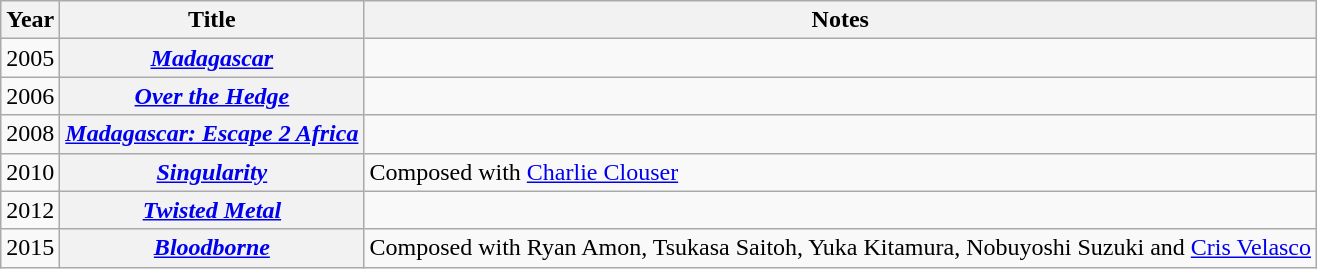<table class="wikitable plainrowheaders">
<tr>
<th>Year</th>
<th>Title</th>
<th>Notes</th>
</tr>
<tr>
<td>2005</td>
<th scope="row" style="text-align:center;"><em><a href='#'>Madagascar</a></em></th>
<td></td>
</tr>
<tr>
<td>2006</td>
<th scope="row" style="text-align:center;"><em><a href='#'>Over the Hedge</a></em></th>
<td></td>
</tr>
<tr>
<td>2008</td>
<th scope="row" style="text-align:center;"><em><a href='#'>Madagascar: Escape 2 Africa</a></em></th>
<td></td>
</tr>
<tr>
<td>2010</td>
<th scope="row" style="text-align:center;"><em><a href='#'>Singularity</a></em></th>
<td>Composed with <a href='#'>Charlie Clouser</a></td>
</tr>
<tr>
<td>2012</td>
<th scope="row" style="text-align:center;"><em><a href='#'>Twisted Metal</a></em></th>
<td></td>
</tr>
<tr>
<td>2015</td>
<th scope="row" style="text-align:center;"><em><a href='#'>Bloodborne</a></em></th>
<td>Composed with Ryan Amon, Tsukasa Saitoh, Yuka Kitamura, Nobuyoshi Suzuki and <a href='#'>Cris Velasco</a></td>
</tr>
</table>
